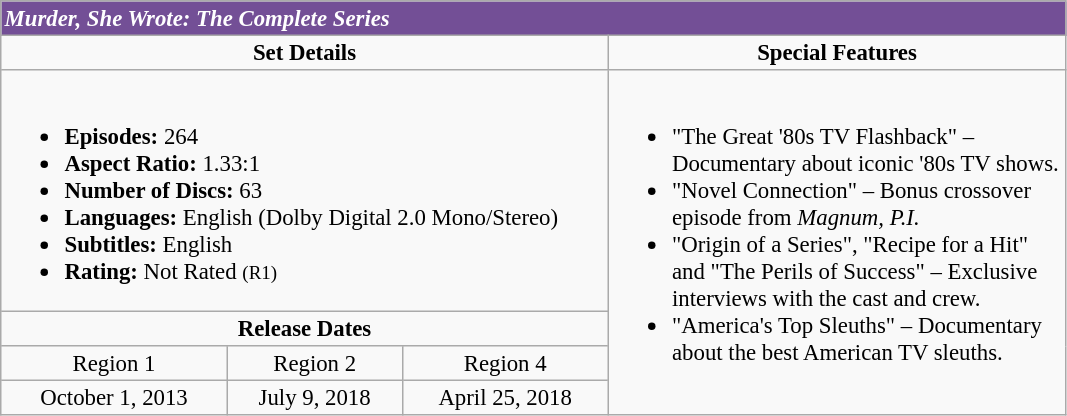<table border="2" cellpadding="2" cellspacing="0" style="margin: 0 1em 0 0; background: #f9f9f9; border: 1px #aaa solid; border-collapse: collapse; font-size: 95%;">
<tr style="background:#734F96">
<td colspan="5" style="color:white"><strong><em>Murder, She Wrote: The Complete Series</em></strong></td>
</tr>
<tr valign="top">
<td align="center" width="400" colspan="3"><strong>Set Details</strong></td>
<td width="300" align="center"><strong>Special Features</strong></td>
</tr>
<tr valign="top">
<td colspan="3" align="left" width="400"><br><ul><li><strong>Episodes:</strong> 264</li><li><strong>Aspect Ratio:</strong> 1.33:1</li><li><strong>Number of Discs:</strong> 63</li><li><strong>Languages:</strong> English (Dolby Digital 2.0 Mono/Stereo)</li><li><strong>Subtitles:</strong> English</li><li><strong>Rating:</strong> Not Rated <small>(R1)</small></li></ul></td>
<td rowspan="4" align="left" width="300"><br><ul><li>"The Great '80s TV Flashback" – Documentary about iconic '80s TV shows.</li><li>"Novel Connection" – Bonus crossover episode from <em>Magnum, P.I.</em></li><li>"Origin of a Series", "Recipe for a Hit" and "The Perils of Success" – Exclusive interviews with the cast and crew.</li><li>"America's Top Sleuths" – Documentary about the best American TV sleuths.</li></ul></td>
</tr>
<tr>
<td colspan="3" align="center"><strong>Release Dates</strong></td>
</tr>
<tr>
<td align="center">Region 1</td>
<td align="center">Region 2</td>
<td align="center">Region 4</td>
</tr>
<tr>
<td align="center">October 1, 2013</td>
<td align="center">July 9, 2018</td>
<td align="center">April 25, 2018</td>
</tr>
</table>
